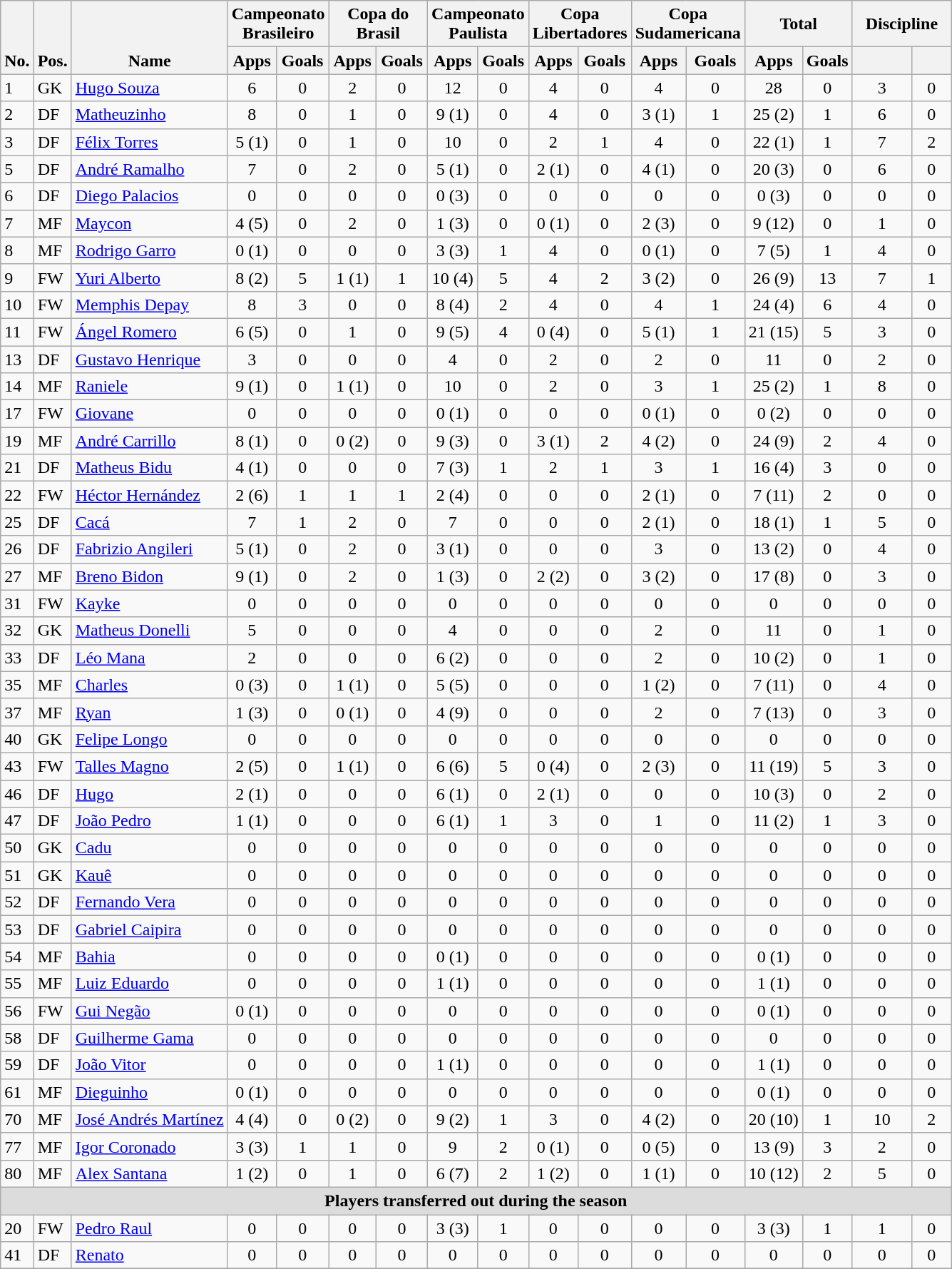<table class="wikitable" style="text-align:center">
<tr>
<th rowspan="2" valign="bottom">No.</th>
<th rowspan="2" valign="bottom">Pos.</th>
<th rowspan="2" valign="bottom">Name</th>
<th colspan="2" width="85">Campeonato Brasileiro</th>
<th colspan="2" width="85">Copa do Brasil</th>
<th colspan="2" width="85">Campeonato Paulista</th>
<th colspan="2" width="85">Copa Libertadores</th>
<th colspan="2" width="85">Copa Sudamericana</th>
<th colspan="2" width="85">Total</th>
<th colspan="2" width="85">Discipline</th>
</tr>
<tr>
<th>Apps</th>
<th>Goals</th>
<th>Apps</th>
<th>Goals</th>
<th>Apps</th>
<th>Goals</th>
<th>Apps</th>
<th>Goals</th>
<th>Apps</th>
<th>Goals</th>
<th>Apps</th>
<th>Goals</th>
<th></th>
<th></th>
</tr>
<tr>
<td align="left">1</td>
<td align="left">GK</td>
<td align="left"> <a href='#'>Hugo Souza</a></td>
<td>6</td>
<td>0</td>
<td>2</td>
<td>0</td>
<td>12</td>
<td>0</td>
<td>4</td>
<td>0</td>
<td>4</td>
<td>0</td>
<td>28</td>
<td>0</td>
<td>3</td>
<td>0</td>
</tr>
<tr>
<td align="left">2</td>
<td align="left">DF</td>
<td align="left"> <a href='#'>Matheuzinho</a></td>
<td>8</td>
<td>0</td>
<td>1</td>
<td>0</td>
<td>9 (1)</td>
<td>0</td>
<td>4</td>
<td>0</td>
<td>3 (1)</td>
<td>1</td>
<td>25 (2)</td>
<td>1</td>
<td>6</td>
<td>0</td>
</tr>
<tr>
<td align="left">3</td>
<td align="left">DF</td>
<td align="left"> <a href='#'>Félix Torres</a></td>
<td>5 (1)</td>
<td>0</td>
<td>1</td>
<td>0</td>
<td>10</td>
<td>0</td>
<td>2</td>
<td>1</td>
<td>4</td>
<td>0</td>
<td>22 (1)</td>
<td>1</td>
<td>7</td>
<td>2</td>
</tr>
<tr>
<td align="left">5</td>
<td align="left">DF</td>
<td align="left"> <a href='#'>André Ramalho</a></td>
<td>7</td>
<td>0</td>
<td>2</td>
<td>0</td>
<td>5 (1)</td>
<td>0</td>
<td>2 (1)</td>
<td>0</td>
<td>4 (1)</td>
<td>0</td>
<td>20 (3)</td>
<td>0</td>
<td>6</td>
<td>0</td>
</tr>
<tr>
<td align="left">6</td>
<td align="left">DF</td>
<td align="left"> <a href='#'>Diego Palacios</a></td>
<td>0</td>
<td>0</td>
<td>0</td>
<td>0</td>
<td>0 (3)</td>
<td>0</td>
<td>0</td>
<td>0</td>
<td>0</td>
<td>0</td>
<td>0 (3)</td>
<td>0</td>
<td>0</td>
<td>0</td>
</tr>
<tr>
<td align="left">7</td>
<td align="left">MF</td>
<td align="left"> <a href='#'>Maycon</a></td>
<td>4 (5)</td>
<td>0</td>
<td>2</td>
<td>0</td>
<td>1 (3)</td>
<td>0</td>
<td>0 (1)</td>
<td>0</td>
<td>2 (3)</td>
<td>0</td>
<td>9 (12)</td>
<td>0</td>
<td>1</td>
<td>0</td>
</tr>
<tr>
<td align="left">8</td>
<td align="left">MF</td>
<td align="left"> <a href='#'>Rodrigo Garro</a></td>
<td>0 (1)</td>
<td>0</td>
<td>0</td>
<td>0</td>
<td>3 (3)</td>
<td>1</td>
<td>4</td>
<td>0</td>
<td>0 (1)</td>
<td>0</td>
<td>7 (5)</td>
<td>1</td>
<td>4</td>
<td>0</td>
</tr>
<tr>
<td align="left">9</td>
<td align="left">FW</td>
<td align="left"> <a href='#'>Yuri Alberto</a></td>
<td>8 (2)</td>
<td>5</td>
<td>1 (1)</td>
<td>1</td>
<td>10 (4)</td>
<td>5</td>
<td>4</td>
<td>2</td>
<td>3 (2)</td>
<td>0</td>
<td>26 (9)</td>
<td>13</td>
<td>7</td>
<td>1</td>
</tr>
<tr>
<td align="left">10</td>
<td align="left">FW</td>
<td align="left"> <a href='#'>Memphis Depay</a></td>
<td>8</td>
<td>3</td>
<td>0</td>
<td>0</td>
<td>8 (4)</td>
<td>2</td>
<td>4</td>
<td>0</td>
<td>4</td>
<td>1</td>
<td>24 (4)</td>
<td>6</td>
<td>4</td>
<td>0</td>
</tr>
<tr>
<td align="left">11</td>
<td align="left">FW</td>
<td align="left"> <a href='#'>Ángel Romero</a></td>
<td>6 (5)</td>
<td>0</td>
<td>1</td>
<td>0</td>
<td>9 (5)</td>
<td>4</td>
<td>0 (4)</td>
<td>0</td>
<td>5 (1)</td>
<td>1</td>
<td>21 (15)</td>
<td>5</td>
<td>3</td>
<td>0</td>
</tr>
<tr>
<td align="left">13</td>
<td align="left">DF</td>
<td align="left"> <a href='#'>Gustavo Henrique</a></td>
<td>3</td>
<td>0</td>
<td>0</td>
<td>0</td>
<td>4</td>
<td>0</td>
<td>2</td>
<td>0</td>
<td>2</td>
<td>0</td>
<td>11</td>
<td>0</td>
<td>2</td>
<td>0</td>
</tr>
<tr>
<td align="left">14</td>
<td align="left">MF</td>
<td align="left"> <a href='#'>Raniele</a></td>
<td>9 (1)</td>
<td>0</td>
<td>1 (1)</td>
<td>0</td>
<td>10</td>
<td>0</td>
<td>2</td>
<td>0</td>
<td>3</td>
<td>1</td>
<td>25 (2)</td>
<td>1</td>
<td>8</td>
<td>0</td>
</tr>
<tr>
<td align="left">17</td>
<td align="left">FW</td>
<td align="left"> <a href='#'>Giovane</a></td>
<td>0</td>
<td>0</td>
<td>0</td>
<td>0</td>
<td>0 (1)</td>
<td>0</td>
<td>0</td>
<td>0</td>
<td>0 (1)</td>
<td>0</td>
<td>0 (2)</td>
<td>0</td>
<td>0</td>
<td>0</td>
</tr>
<tr>
<td align="left">19</td>
<td align="left">MF</td>
<td align="left"> <a href='#'>André Carrillo</a></td>
<td>8 (1)</td>
<td>0</td>
<td>0 (2)</td>
<td>0</td>
<td>9 (3)</td>
<td>0</td>
<td>3 (1)</td>
<td>2</td>
<td>4 (2)</td>
<td>0</td>
<td>24 (9)</td>
<td>2</td>
<td>4</td>
<td>0</td>
</tr>
<tr>
<td align="left">21</td>
<td align="left">DF</td>
<td align="left"> <a href='#'>Matheus Bidu</a></td>
<td>4 (1)</td>
<td>0</td>
<td>0</td>
<td>0</td>
<td>7 (3)</td>
<td>1</td>
<td>2</td>
<td>1</td>
<td>3</td>
<td>1</td>
<td>16 (4)</td>
<td>3</td>
<td>0</td>
<td>0</td>
</tr>
<tr>
<td align="left">22</td>
<td align="left">FW</td>
<td align="left"> <a href='#'>Héctor Hernández</a></td>
<td>2 (6)</td>
<td>1</td>
<td>1</td>
<td>1</td>
<td>2 (4)</td>
<td>0</td>
<td>0</td>
<td>0</td>
<td>2 (1)</td>
<td>0</td>
<td>7 (11)</td>
<td>2</td>
<td>0</td>
<td>0</td>
</tr>
<tr>
<td align="left">25</td>
<td align="left">DF</td>
<td align="left"> <a href='#'>Cacá</a></td>
<td>7</td>
<td>1</td>
<td>2</td>
<td>0</td>
<td>7</td>
<td>0</td>
<td>0</td>
<td>0</td>
<td>2 (1)</td>
<td>0</td>
<td>18 (1)</td>
<td>1</td>
<td>5</td>
<td>0</td>
</tr>
<tr>
<td align="left">26</td>
<td align="left">DF</td>
<td align="left"> <a href='#'>Fabrizio Angileri</a></td>
<td>5 (1)</td>
<td>0</td>
<td>2</td>
<td>0</td>
<td>3 (1)</td>
<td>0</td>
<td>0</td>
<td>0</td>
<td>3</td>
<td>0</td>
<td>13 (2)</td>
<td>0</td>
<td>4</td>
<td>0</td>
</tr>
<tr>
<td align="left">27</td>
<td align="left">MF</td>
<td align="left"> <a href='#'>Breno Bidon</a></td>
<td>9 (1)</td>
<td>0</td>
<td>2</td>
<td>0</td>
<td>1 (3)</td>
<td>0</td>
<td>2 (2)</td>
<td>0</td>
<td>3 (2)</td>
<td>0</td>
<td>17 (8)</td>
<td>0</td>
<td>3</td>
<td>0</td>
</tr>
<tr>
<td align="left">31</td>
<td align="left">FW</td>
<td align="left"> <a href='#'>Kayke</a></td>
<td>0</td>
<td>0</td>
<td>0</td>
<td>0</td>
<td>0</td>
<td>0</td>
<td>0</td>
<td>0</td>
<td>0</td>
<td>0</td>
<td>0</td>
<td>0</td>
<td>0</td>
<td>0</td>
</tr>
<tr>
<td align="left">32</td>
<td align="left">GK</td>
<td align="left"> <a href='#'>Matheus Donelli</a></td>
<td>5</td>
<td>0</td>
<td>0</td>
<td>0</td>
<td>4</td>
<td>0</td>
<td>0</td>
<td>0</td>
<td>2</td>
<td>0</td>
<td>11</td>
<td>0</td>
<td>1</td>
<td>0</td>
</tr>
<tr>
<td align="left">33</td>
<td align="left">DF</td>
<td align="left"> <a href='#'>Léo Mana</a></td>
<td>2</td>
<td>0</td>
<td>0</td>
<td>0</td>
<td>6 (2)</td>
<td>0</td>
<td>0</td>
<td>0</td>
<td>2</td>
<td>0</td>
<td>10 (2)</td>
<td>0</td>
<td>1</td>
<td>0</td>
</tr>
<tr>
<td align="left">35</td>
<td align="left">MF</td>
<td align="left"> <a href='#'>Charles</a></td>
<td>0 (3)</td>
<td>0</td>
<td>1 (1)</td>
<td>0</td>
<td>5 (5)</td>
<td>0</td>
<td>0</td>
<td>0</td>
<td>1 (2)</td>
<td>0</td>
<td>7 (11)</td>
<td>0</td>
<td>4</td>
<td>0</td>
</tr>
<tr>
<td align="left">37</td>
<td align="left">MF</td>
<td align="left"> <a href='#'>Ryan</a></td>
<td>1 (3)</td>
<td>0</td>
<td>0 (1)</td>
<td>0</td>
<td>4 (9)</td>
<td>0</td>
<td>0</td>
<td>0</td>
<td>2</td>
<td>0</td>
<td>7 (13)</td>
<td>0</td>
<td>3</td>
<td>0</td>
</tr>
<tr>
<td align="left">40</td>
<td align="left">GK</td>
<td align="left"> <a href='#'>Felipe Longo</a></td>
<td>0</td>
<td>0</td>
<td>0</td>
<td>0</td>
<td>0</td>
<td>0</td>
<td>0</td>
<td>0</td>
<td>0</td>
<td>0</td>
<td>0</td>
<td>0</td>
<td>0</td>
<td>0</td>
</tr>
<tr>
<td align="left">43</td>
<td align="left">FW</td>
<td align="left"> <a href='#'>Talles Magno</a></td>
<td>2 (5)</td>
<td>0</td>
<td>1 (1)</td>
<td>0</td>
<td>6 (6)</td>
<td>5</td>
<td>0 (4)</td>
<td>0</td>
<td>2 (3)</td>
<td>0</td>
<td>11 (19)</td>
<td>5</td>
<td>3</td>
<td>0</td>
</tr>
<tr>
<td align="left">46</td>
<td align="left">DF</td>
<td align="left"> <a href='#'>Hugo</a></td>
<td>2 (1)</td>
<td>0</td>
<td>0</td>
<td>0</td>
<td>6 (1)</td>
<td>0</td>
<td>2 (1)</td>
<td>0</td>
<td>0</td>
<td>0</td>
<td>10 (3)</td>
<td>0</td>
<td>2</td>
<td>0</td>
</tr>
<tr>
<td align="left">47</td>
<td align="left">DF</td>
<td align="left"> <a href='#'>João Pedro</a></td>
<td>1 (1)</td>
<td>0</td>
<td>0</td>
<td>0</td>
<td>6 (1)</td>
<td>1</td>
<td>3</td>
<td>0</td>
<td>1</td>
<td>0</td>
<td>11 (2)</td>
<td>1</td>
<td>3</td>
<td>0</td>
</tr>
<tr>
<td align="left">50</td>
<td align="left">GK</td>
<td align="left"> <a href='#'>Cadu</a></td>
<td>0</td>
<td>0</td>
<td>0</td>
<td>0</td>
<td>0</td>
<td>0</td>
<td>0</td>
<td>0</td>
<td>0</td>
<td>0</td>
<td>0</td>
<td>0</td>
<td>0</td>
<td>0</td>
</tr>
<tr>
<td align="left">51</td>
<td align="left">GK</td>
<td align="left"> <a href='#'>Kauê</a></td>
<td>0</td>
<td>0</td>
<td>0</td>
<td>0</td>
<td>0</td>
<td>0</td>
<td>0</td>
<td>0</td>
<td>0</td>
<td>0</td>
<td>0</td>
<td>0</td>
<td>0</td>
<td>0</td>
</tr>
<tr>
<td align="left">52</td>
<td align="left">DF</td>
<td align="left"> <a href='#'>Fernando Vera</a></td>
<td>0</td>
<td>0</td>
<td>0</td>
<td>0</td>
<td>0</td>
<td>0</td>
<td>0</td>
<td>0</td>
<td>0</td>
<td>0</td>
<td>0</td>
<td>0</td>
<td>0</td>
<td>0</td>
</tr>
<tr>
<td align="left">53</td>
<td align="left">DF</td>
<td align="left"> <a href='#'>Gabriel Caipira</a></td>
<td>0</td>
<td>0</td>
<td>0</td>
<td>0</td>
<td>0</td>
<td>0</td>
<td>0</td>
<td>0</td>
<td>0</td>
<td>0</td>
<td>0</td>
<td>0</td>
<td>0</td>
<td>0</td>
</tr>
<tr>
<td align="left">54</td>
<td align="left">MF</td>
<td align="left"> <a href='#'>Bahia</a></td>
<td>0</td>
<td>0</td>
<td>0</td>
<td>0</td>
<td>0 (1)</td>
<td>0</td>
<td>0</td>
<td>0</td>
<td>0</td>
<td>0</td>
<td>0 (1)</td>
<td>0</td>
<td>0</td>
<td>0</td>
</tr>
<tr>
<td align="left">55</td>
<td align="left">MF</td>
<td align="left"> <a href='#'>Luiz Eduardo</a></td>
<td>0</td>
<td>0</td>
<td>0</td>
<td>0</td>
<td>1 (1)</td>
<td>0</td>
<td>0</td>
<td>0</td>
<td>0</td>
<td>0</td>
<td>1 (1)</td>
<td>0</td>
<td>0</td>
<td>0</td>
</tr>
<tr>
<td align="left">56</td>
<td align="left">FW</td>
<td align="left"> <a href='#'>Gui Negão</a></td>
<td>0 (1)</td>
<td>0</td>
<td>0</td>
<td>0</td>
<td>0</td>
<td>0</td>
<td>0</td>
<td>0</td>
<td>0</td>
<td>0</td>
<td>0 (1)</td>
<td>0</td>
<td>0</td>
<td>0</td>
</tr>
<tr>
<td align="left">58</td>
<td align="left">DF</td>
<td align="left"> <a href='#'>Guilherme Gama</a></td>
<td>0</td>
<td>0</td>
<td>0</td>
<td>0</td>
<td>0</td>
<td>0</td>
<td>0</td>
<td>0</td>
<td>0</td>
<td>0</td>
<td>0</td>
<td>0</td>
<td>0</td>
<td>0</td>
</tr>
<tr>
<td align="left">59</td>
<td align="left">DF</td>
<td align="left"> <a href='#'>João Vitor</a></td>
<td>0</td>
<td>0</td>
<td>0</td>
<td>0</td>
<td>1 (1)</td>
<td>0</td>
<td>0</td>
<td>0</td>
<td>0</td>
<td>0</td>
<td>1 (1)</td>
<td>0</td>
<td>0</td>
<td>0</td>
</tr>
<tr>
<td align="left">61</td>
<td align="left">MF</td>
<td align="left"> <a href='#'>Dieguinho</a></td>
<td>0 (1)</td>
<td>0</td>
<td>0</td>
<td>0</td>
<td>0</td>
<td>0</td>
<td>0</td>
<td>0</td>
<td>0</td>
<td>0</td>
<td>0 (1)</td>
<td>0</td>
<td>0</td>
<td>0</td>
</tr>
<tr>
<td align="left">70</td>
<td align="left">MF</td>
<td align="left"> <a href='#'>José Andrés Martínez</a></td>
<td>4 (4)</td>
<td>0</td>
<td>0 (2)</td>
<td>0</td>
<td>9 (2)</td>
<td>1</td>
<td>3</td>
<td>0</td>
<td>4 (2)</td>
<td>0</td>
<td>20 (10)</td>
<td>1</td>
<td>10</td>
<td>2</td>
</tr>
<tr>
<td align="left">77</td>
<td align="left">MF</td>
<td align="left"> <a href='#'>Igor Coronado</a></td>
<td>3 (3)</td>
<td>1</td>
<td>1</td>
<td>0</td>
<td>9</td>
<td>2</td>
<td>0 (1)</td>
<td>0</td>
<td>0 (5)</td>
<td>0</td>
<td>13 (9)</td>
<td>3</td>
<td>2</td>
<td>0</td>
</tr>
<tr>
<td align="left">80</td>
<td align="left">MF</td>
<td align="left"> <a href='#'>Alex Santana</a></td>
<td>1 (2)</td>
<td>0</td>
<td>1</td>
<td>0</td>
<td>6 (7)</td>
<td>2</td>
<td>1 (2)</td>
<td>0</td>
<td>1 (1)</td>
<td>0</td>
<td>10 (12)</td>
<td>2</td>
<td>5</td>
<td>0</td>
</tr>
<tr>
<th colspan="17" style="background:#dcdcdc; text-align:center">Players transferred out during the season</th>
</tr>
<tr>
<td align="left">20</td>
<td align="left">FW</td>
<td align="left"> <a href='#'>Pedro Raul</a></td>
<td>0</td>
<td>0</td>
<td>0</td>
<td>0</td>
<td>3 (3)</td>
<td>1</td>
<td>0</td>
<td>0</td>
<td>0</td>
<td>0</td>
<td>3 (3)</td>
<td>1</td>
<td>1</td>
<td>0</td>
</tr>
<tr>
<td align="left">41</td>
<td align="left">DF</td>
<td align="left"> <a href='#'>Renato</a></td>
<td>0</td>
<td>0</td>
<td>0</td>
<td>0</td>
<td>0</td>
<td>0</td>
<td>0</td>
<td>0</td>
<td>0</td>
<td>0</td>
<td>0</td>
<td>0</td>
<td>0</td>
<td>0</td>
</tr>
<tr>
</tr>
</table>
